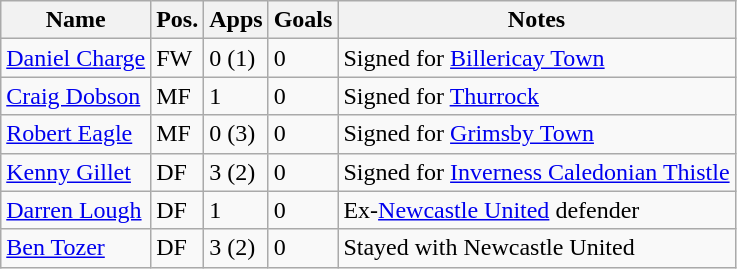<table class="wikitable">
<tr>
<th>Name</th>
<th>Pos.</th>
<th>Apps</th>
<th>Goals</th>
<th>Notes</th>
</tr>
<tr>
<td><a href='#'>Daniel Charge</a></td>
<td>FW</td>
<td>0 (1)</td>
<td>0</td>
<td>Signed for <a href='#'>Billericay Town</a></td>
</tr>
<tr>
<td><a href='#'>Craig Dobson</a></td>
<td>MF</td>
<td>1</td>
<td>0</td>
<td>Signed for <a href='#'>Thurrock</a></td>
</tr>
<tr>
<td><a href='#'>Robert Eagle</a></td>
<td>MF</td>
<td>0 (3)</td>
<td>0</td>
<td>Signed for <a href='#'>Grimsby Town</a></td>
</tr>
<tr>
<td><a href='#'>Kenny Gillet</a></td>
<td>DF</td>
<td>3 (2)</td>
<td>0</td>
<td>Signed for <a href='#'>Inverness Caledonian Thistle</a></td>
</tr>
<tr>
<td><a href='#'>Darren Lough</a></td>
<td>DF</td>
<td>1</td>
<td>0</td>
<td>Ex-<a href='#'>Newcastle United</a> defender</td>
</tr>
<tr>
<td><a href='#'>Ben Tozer</a></td>
<td>DF</td>
<td>3 (2)</td>
<td>0</td>
<td>Stayed with Newcastle United</td>
</tr>
</table>
